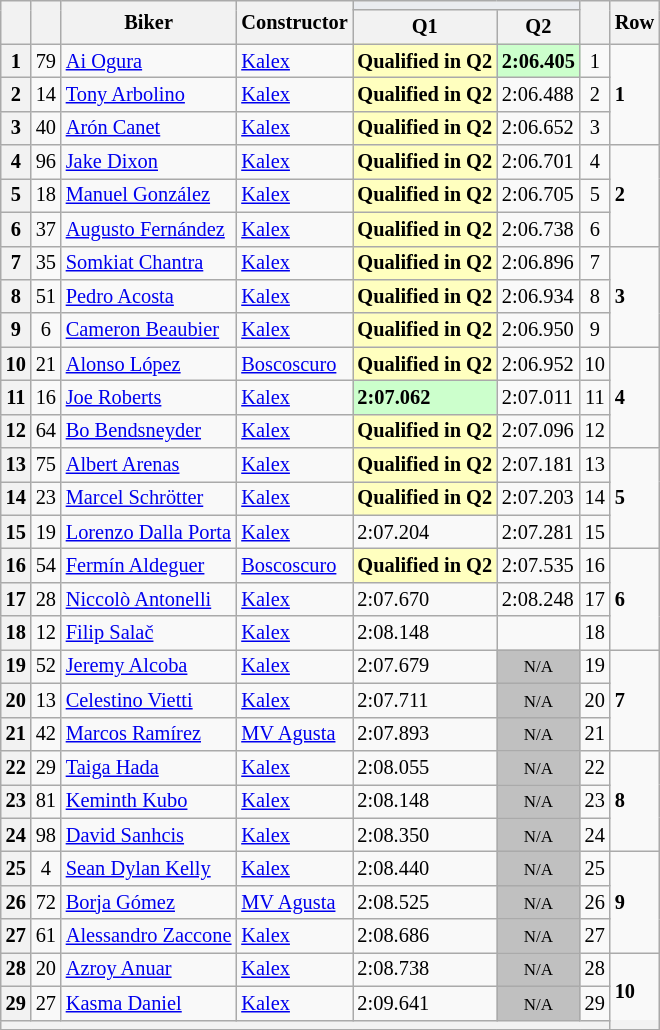<table class="wikitable sortable" style="font-size: 85%;">
<tr>
<th rowspan="2"></th>
<th rowspan="2"></th>
<th rowspan="2">Biker</th>
<th rowspan="2">Constructor</th>
<th colspan="2" style="background:#eaecf0; text-align:center;"></th>
<th rowspan="2"></th>
<th rowspan="2">Row</th>
</tr>
<tr>
<th scope="col">Q1</th>
<th scope="col">Q2</th>
</tr>
<tr>
<th scope="row">1</th>
<td align="center">79</td>
<td> <a href='#'>Ai Ogura</a></td>
<td><a href='#'>Kalex</a></td>
<td style="background:#ffffbf;"><strong>Qualified in Q2</strong></td>
<td style="background:#ccffcc;"><strong>2:06.405</strong></td>
<td align="center">1</td>
<td rowspan="3"><strong>1</strong></td>
</tr>
<tr>
<th scope="row">2</th>
<td align="center">14</td>
<td> <a href='#'>Tony Arbolino</a></td>
<td><a href='#'>Kalex</a></td>
<td style="background:#ffffbf;"><strong>Qualified in Q2</strong></td>
<td>2:06.488</td>
<td align="center">2</td>
</tr>
<tr>
<th scope="row">3</th>
<td align="center">40</td>
<td> <a href='#'>Arón Canet</a></td>
<td><a href='#'>Kalex</a></td>
<td style="background:#ffffbf;"><strong>Qualified in Q2</strong></td>
<td>2:06.652</td>
<td align="center">3</td>
</tr>
<tr>
<th scope="row">4</th>
<td align="center">96</td>
<td> <a href='#'>Jake Dixon</a></td>
<td><a href='#'>Kalex</a></td>
<td style="background:#ffffbf;"><strong>Qualified in Q2</strong></td>
<td>2:06.701</td>
<td align="center">4</td>
<td rowspan="3"><strong>2</strong></td>
</tr>
<tr>
<th scope="row">5</th>
<td align="center">18</td>
<td> <a href='#'>Manuel González</a></td>
<td><a href='#'>Kalex</a></td>
<td style="background:#ffffbf;"><strong>Qualified in Q2</strong></td>
<td>2:06.705</td>
<td align="center">5</td>
</tr>
<tr>
<th scope="row">6</th>
<td align="center">37</td>
<td> <a href='#'>Augusto Fernández</a></td>
<td><a href='#'>Kalex</a></td>
<td style="background:#ffffbf;"><strong>Qualified in Q2</strong></td>
<td>2:06.738</td>
<td align="center">6</td>
</tr>
<tr>
<th scope="row">7</th>
<td align="center">35</td>
<td> <a href='#'>Somkiat Chantra</a></td>
<td><a href='#'>Kalex</a></td>
<td style="background:#ffffbf;"><strong>Qualified in Q2</strong></td>
<td>2:06.896</td>
<td align="center">7</td>
<td rowspan="3"><strong>3</strong></td>
</tr>
<tr>
<th scope="row">8</th>
<td align="center">51</td>
<td> <a href='#'>Pedro Acosta</a></td>
<td><a href='#'>Kalex</a></td>
<td style="background:#ffffbf;"><strong>Qualified in Q2</strong></td>
<td>2:06.934</td>
<td align="center">8</td>
</tr>
<tr>
<th scope="row">9</th>
<td align="center">6</td>
<td> <a href='#'>Cameron Beaubier</a></td>
<td><a href='#'>Kalex</a></td>
<td style="background:#ffffbf;"><strong>Qualified in Q2</strong></td>
<td>2:06.950</td>
<td align="center">9</td>
</tr>
<tr>
<th scope="row">10</th>
<td align="center">21</td>
<td> <a href='#'>Alonso López</a></td>
<td><a href='#'>Boscoscuro</a></td>
<td style="background:#ffffbf;"><strong>Qualified in Q2</strong></td>
<td>2:06.952</td>
<td align="center">10</td>
<td rowspan="3"><strong>4</strong></td>
</tr>
<tr>
<th scope="row">11</th>
<td align="center">16</td>
<td> <a href='#'>Joe Roberts</a></td>
<td><a href='#'>Kalex</a></td>
<td style="background:#ccffcc;"><strong>2:07.062</strong></td>
<td>2:07.011</td>
<td align="center">11</td>
</tr>
<tr>
<th scope="row">12</th>
<td align="center">64</td>
<td> <a href='#'>Bo Bendsneyder</a></td>
<td><a href='#'>Kalex</a></td>
<td style="background:#ffffbf;"><strong>Qualified in Q2</strong></td>
<td>2:07.096</td>
<td align="center">12</td>
</tr>
<tr>
<th scope="row">13</th>
<td align="center">75</td>
<td> <a href='#'>Albert Arenas</a></td>
<td><a href='#'>Kalex</a></td>
<td style="background:#ffffbf;"><strong>Qualified in Q2</strong></td>
<td>2:07.181</td>
<td align="center">13</td>
<td rowspan="3"><strong>5</strong></td>
</tr>
<tr>
<th scope="row">14</th>
<td align="center">23</td>
<td> <a href='#'>Marcel Schrötter</a></td>
<td><a href='#'>Kalex</a></td>
<td style="background:#ffffbf;"><strong>Qualified in Q2</strong></td>
<td>2:07.203</td>
<td align="center">14</td>
</tr>
<tr>
<th scope="row">15</th>
<td align="center">19</td>
<td> <a href='#'>Lorenzo Dalla Porta</a></td>
<td><a href='#'>Kalex</a></td>
<td>2:07.204</td>
<td>2:07.281</td>
<td align="center">15</td>
</tr>
<tr>
<th scope="row">16</th>
<td align="center">54</td>
<td> <a href='#'>Fermín Aldeguer</a></td>
<td><a href='#'>Boscoscuro</a></td>
<td style="background:#ffffbf;"><strong>Qualified in Q2</strong></td>
<td>2:07.535</td>
<td align="center">16</td>
<td rowspan="3"><strong>6</strong></td>
</tr>
<tr>
<th scope="row">17</th>
<td align="center">28</td>
<td> <a href='#'>Niccolò Antonelli</a></td>
<td><a href='#'>Kalex</a></td>
<td>2:07.670</td>
<td>2:08.248</td>
<td align="center">17</td>
</tr>
<tr>
<th scope="row">18</th>
<td align="center">12</td>
<td> <a href='#'>Filip Salač</a></td>
<td><a href='#'>Kalex</a></td>
<td>2:08.148</td>
<td></td>
<td align="center">18</td>
</tr>
<tr>
<th scope="row">19</th>
<td align="center">52</td>
<td> <a href='#'>Jeremy Alcoba</a></td>
<td><a href='#'>Kalex</a></td>
<td>2:07.679</td>
<td style="background: silver" align="center" data-sort-value="19"><small>N/A</small></td>
<td align="center">19</td>
<td rowspan="3"><strong>7</strong></td>
</tr>
<tr>
<th scope="row">20</th>
<td align="center">13</td>
<td> <a href='#'>Celestino Vietti</a></td>
<td><a href='#'>Kalex</a></td>
<td>2:07.711</td>
<td style="background: silver" align="center" data-sort-value="20"><small>N/A</small></td>
<td align="center">20</td>
</tr>
<tr>
<th scope="row">21</th>
<td align="center">42</td>
<td> <a href='#'>Marcos Ramírez</a></td>
<td><a href='#'>MV Agusta</a></td>
<td>2:07.893</td>
<td style="background: silver" align="center" data-sort-value="21"><small>N/A</small></td>
<td align="center">21</td>
</tr>
<tr>
<th scope="row">22</th>
<td align="center">29</td>
<td> <a href='#'>Taiga Hada</a></td>
<td><a href='#'>Kalex</a></td>
<td>2:08.055</td>
<td style="background: silver" align="center" data-sort-value="22"><small>N/A</small></td>
<td align="center">22</td>
<td rowspan="3"><strong>8</strong></td>
</tr>
<tr>
<th scope="row">23</th>
<td align="center">81</td>
<td> <a href='#'>Keminth Kubo</a></td>
<td><a href='#'>Kalex</a></td>
<td>2:08.148</td>
<td style="background: silver" align="center" data-sort-value="23"><small>N/A</small></td>
<td align="center">23</td>
</tr>
<tr>
<th scope="row">24</th>
<td align="center">98</td>
<td> <a href='#'>David Sanhcis</a></td>
<td><a href='#'>Kalex</a></td>
<td>2:08.350</td>
<td style="background: silver" align="center" data-sort-value="24"><small>N/A</small></td>
<td align="center">24</td>
</tr>
<tr>
<th scope="row">25</th>
<td align="center">4</td>
<td> <a href='#'>Sean Dylan Kelly</a></td>
<td><a href='#'>Kalex</a></td>
<td>2:08.440</td>
<td style="background: silver" align="center" data-sort-value="25"><small>N/A</small></td>
<td align="center">25</td>
<td rowspan="3"><strong>9</strong></td>
</tr>
<tr>
<th scope="row">26</th>
<td align="center">72</td>
<td> <a href='#'>Borja Gómez</a></td>
<td><a href='#'>MV Agusta</a></td>
<td>2:08.525</td>
<td style="background: silver" align="center" data-sort-value="26"><small>N/A</small></td>
<td align="center">26</td>
</tr>
<tr>
<th scope="row">27</th>
<td align="center">61</td>
<td> <a href='#'>Alessandro Zaccone</a></td>
<td><a href='#'>Kalex</a></td>
<td>2:08.686</td>
<td style="background: silver" align="center" data-sort-value="27"><small>N/A</small></td>
<td align="center">27</td>
</tr>
<tr>
<th scope="row">28</th>
<td align="center">20</td>
<td> <a href='#'>Azroy Anuar</a></td>
<td><a href='#'>Kalex</a></td>
<td>2:08.738</td>
<td style="background: silver" align="center" data-sort-value="28"><small>N/A</small></td>
<td align="center">28</td>
<td rowspan="3"><strong>10</strong></td>
</tr>
<tr>
<th scope="row">29</th>
<td align="center">27</td>
<td> <a href='#'>Kasma Daniel</a></td>
<td><a href='#'>Kalex</a></td>
<td>2:09.641</td>
<td style="background: silver" align="center" data-sort-value="29"><small>N/A</small></td>
<td align="center">29</td>
</tr>
<tr>
<th colspan="8"></th>
</tr>
<tr>
</tr>
</table>
